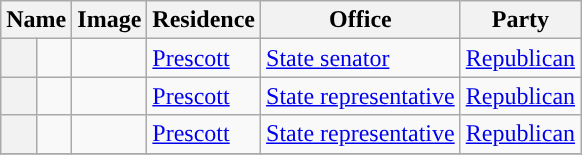<table class="sortable wikitable">
<tr valign=bottom>
<th colspan="2">Name</th>
<th>Image</th>
<th>Residence</th>
<th>Office</th>
<th>Party</th>
</tr>
<tr>
<th style="background-color:  "></th>
<td></td>
<td></td>
<td><a href='#'>Prescott</a></td>
<td><a href='#'>State senator</a></td>
<td><a href='#'>Republican</a></td>
</tr>
<tr>
<th style="background-color:  "></th>
<td></td>
<td></td>
<td><a href='#'>Prescott</a></td>
<td><a href='#'>State representative</a></td>
<td><a href='#'>Republican</a></td>
</tr>
<tr>
<th style="background-color:  "></th>
<td></td>
<td></td>
<td><a href='#'>Prescott</a></td>
<td><a href='#'>State representative</a></td>
<td><a href='#'>Republican</a></td>
</tr>
<tr>
</tr>
</table>
